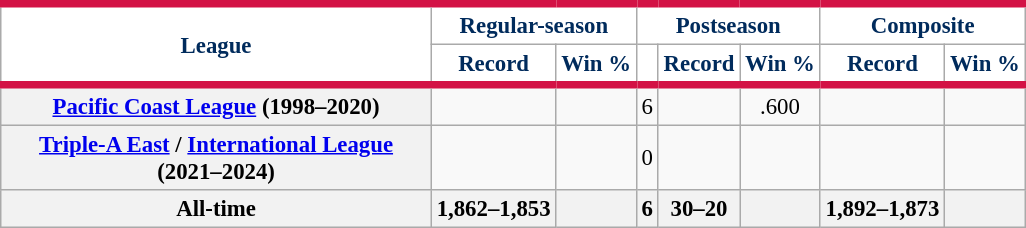<table class="wikitable sortable plainrowheaders" style="font-size: 95%; text-align:center;">
<tr>
<th rowspan="2" scope="col" style="background-color:#ffffff; border-top:#D31245 5px solid; border-bottom:#D31245 5px solid; color:#002B5C" width="280px">League</th>
<th colspan="2" scope="col" style="background-color:#ffffff; border-top:#D31245 5px solid; color:#002B5C">Regular-season</th>
<th colspan="3" scope="col" style="background-color:#ffffff; border-top:#D31245 5px solid; color:#002B5C">Postseason</th>
<th colspan="2" scope="col" style="background-color:#ffffff; border-top:#D31245 5px solid; color:#002B5C">Composite</th>
</tr>
<tr>
<th scope="col" style="background-color:#ffffff; border-bottom:#D31245 5px solid; color:#002B5C">Record</th>
<th scope="col" style="background-color:#ffffff; border-bottom:#D31245 5px solid; color:#002B5C">Win %</th>
<th scope="col" style="background-color:#ffffff; border-bottom:#D31245 5px solid; color:#002B5C"></th>
<th scope="col" style="background-color:#ffffff; border-bottom:#D31245 5px solid; color:#002B5C">Record</th>
<th scope="col" style="background-color:#ffffff; border-bottom:#D31245 5px solid; color:#002B5C">Win %</th>
<th scope="col" style="background-color:#ffffff; border-bottom:#D31245 5px solid; color:#002B5C">Record</th>
<th scope="col" style="background-color:#ffffff; border-bottom:#D31245 5px solid; color:#002B5C">Win %</th>
</tr>
<tr>
<th scope="row"><a href='#'>Pacific Coast League</a> (1998–2020)</th>
<td></td>
<td></td>
<td>6</td>
<td></td>
<td>.600</td>
<td></td>
<td></td>
</tr>
<tr>
<th scope="row"><a href='#'>Triple-A East</a> / <a href='#'>International League</a> (2021–2024)</th>
<td></td>
<td></td>
<td>0</td>
<td></td>
<td></td>
<td></td>
<td></td>
</tr>
<tr>
<th scope="row"><strong>All-time</strong></th>
<th>1,862–1,853</th>
<th></th>
<th>6</th>
<th>30–20</th>
<th></th>
<th>1,892–1,873</th>
<th></th>
</tr>
</table>
